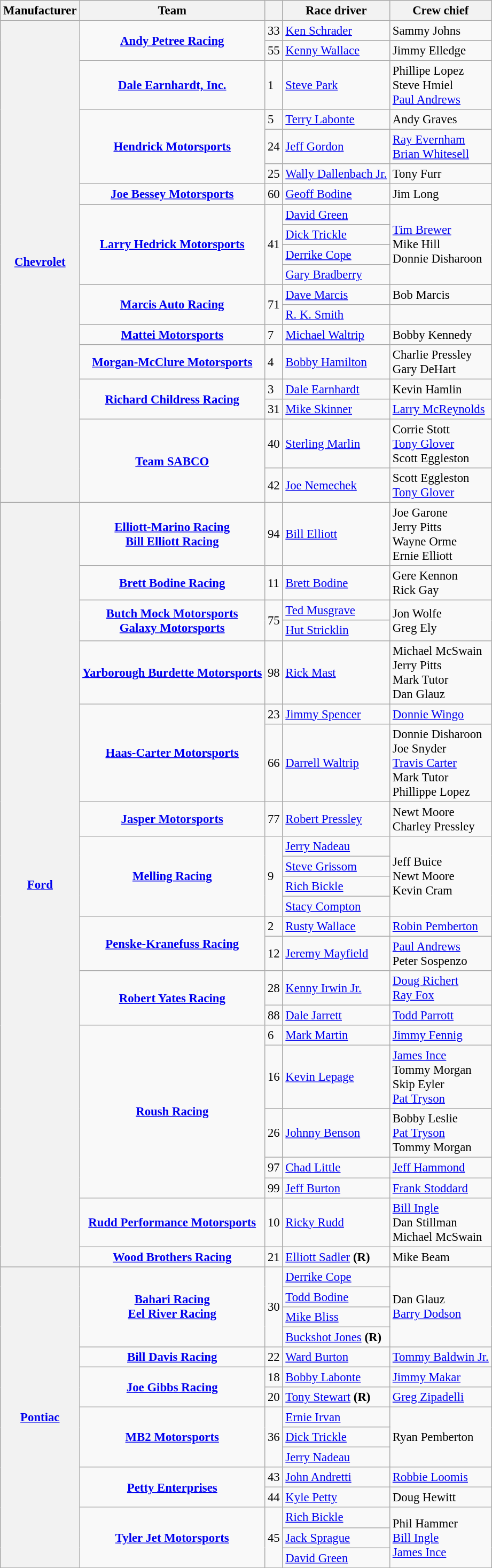<table class="wikitable" style="font-size: 95%;">
<tr>
<th>Manufacturer</th>
<th>Team</th>
<th></th>
<th>Race driver</th>
<th>Crew chief</th>
</tr>
<tr>
<th rowspan=19><a href='#'>Chevrolet</a></th>
<td rowspan=2 style="text-align:center;"><strong><a href='#'>Andy Petree Racing</a></strong></td>
<td>33</td>
<td><a href='#'>Ken Schrader</a></td>
<td>Sammy Johns</td>
</tr>
<tr>
<td>55</td>
<td><a href='#'>Kenny Wallace</a></td>
<td>Jimmy Elledge</td>
</tr>
<tr>
<td style="text-align:center;"><strong><a href='#'>Dale Earnhardt, Inc.</a></strong></td>
<td>1</td>
<td><a href='#'>Steve Park</a></td>
<td>Phillipe Lopez <small></small><br>Steve Hmiel <small></small><br><a href='#'>Paul Andrews</a> <small></small></td>
</tr>
<tr>
<td rowspan=3 style="text-align:center;"><strong><a href='#'>Hendrick Motorsports</a></strong></td>
<td>5</td>
<td><a href='#'>Terry Labonte</a></td>
<td>Andy Graves</td>
</tr>
<tr>
<td>24</td>
<td><a href='#'>Jeff Gordon</a></td>
<td><a href='#'>Ray Evernham</a> <small></small><br><a href='#'>Brian Whitesell</a> <small></small></td>
</tr>
<tr>
<td>25</td>
<td><a href='#'>Wally Dallenbach Jr.</a></td>
<td>Tony Furr</td>
</tr>
<tr>
<td style="text-align:center;"><strong><a href='#'>Joe Bessey Motorsports</a></strong></td>
<td>60</td>
<td><a href='#'>Geoff Bodine</a></td>
<td>Jim Long</td>
</tr>
<tr>
<td rowspan=4 style="text-align:center;"><strong><a href='#'>Larry Hedrick Motorsports</a></strong></td>
<td rowspan="4">41</td>
<td><a href='#'>David Green</a> <small></small></td>
<td rowspan=4><a href='#'>Tim Brewer</a> <small></small><br>Mike Hill <small></small><br>Donnie Disharoon <small></small><br></td>
</tr>
<tr>
<td><a href='#'>Dick Trickle</a> <small></small></td>
</tr>
<tr>
<td><a href='#'>Derrike Cope</a> <small></small></td>
</tr>
<tr>
<td><a href='#'>Gary Bradberry</a> <small></small></td>
</tr>
<tr>
<td rowspan=2 style="text-align:center;"><strong><a href='#'>Marcis Auto Racing</a></strong></td>
<td rowspan="2">71</td>
<td><a href='#'>Dave Marcis</a> <small></small></td>
<td>Bob Marcis</td>
</tr>
<tr>
<td><a href='#'>R. K. Smith</a> <small></small></td>
<td></td>
</tr>
<tr>
<td style="text-align:center;"><strong><a href='#'>Mattei Motorsports</a></strong></td>
<td>7</td>
<td><a href='#'>Michael Waltrip</a></td>
<td>Bobby Kennedy</td>
</tr>
<tr>
<td style="text-align:center;"><strong><a href='#'>Morgan-McClure Motorsports</a></strong></td>
<td>4</td>
<td><a href='#'>Bobby Hamilton</a></td>
<td>Charlie Pressley <small></small><br>Gary DeHart <small></small><br></td>
</tr>
<tr>
<td rowspan=2 style="text-align:center;"><strong><a href='#'>Richard Childress Racing</a></strong></td>
<td>3</td>
<td><a href='#'>Dale Earnhardt</a></td>
<td>Kevin Hamlin</td>
</tr>
<tr>
<td>31</td>
<td><a href='#'>Mike Skinner</a></td>
<td><a href='#'>Larry McReynolds</a></td>
</tr>
<tr>
<td rowspan=2 style="text-align:center;"><strong><a href='#'>Team SABCO</a></strong></td>
<td>40</td>
<td><a href='#'>Sterling Marlin</a></td>
<td>Corrie Stott <small></small><br><a href='#'>Tony Glover</a> <small></small><br>Scott Eggleston <small></small></td>
</tr>
<tr>
<td>42</td>
<td><a href='#'>Joe Nemechek</a></td>
<td>Scott Eggleston <small></small><br><a href='#'>Tony Glover</a> <small></small></td>
</tr>
<tr>
<th rowspan=23><a href='#'>Ford</a></th>
<td style="text-align:center;"><strong><a href='#'>Elliott-Marino Racing</a></strong><br><strong><a href='#'>Bill Elliott Racing</a></strong></td>
<td>94</td>
<td><a href='#'>Bill Elliott</a></td>
<td>Joe Garone <small></small><br>Jerry Pitts <small></small><br>Wayne Orme <small></small><br>Ernie Elliott <small></small></td>
</tr>
<tr>
<td style="text-align:center;"><strong><a href='#'>Brett Bodine Racing</a></strong></td>
<td>11</td>
<td><a href='#'>Brett Bodine</a></td>
<td>Gere Kennon <small></small><br>Rick Gay <small></small></td>
</tr>
<tr>
<td rowspan=2 style="text-align:center;"><strong><a href='#'>Butch Mock Motorsports</a></strong><br><strong><a href='#'>Galaxy Motorsports</a></strong></td>
<td rowspan="2">75</td>
<td><a href='#'>Ted Musgrave</a> <small></small></td>
<td rowspan=2>Jon Wolfe <small></small><br>Greg Ely <small></small></td>
</tr>
<tr>
<td><a href='#'>Hut Stricklin</a> <small></small></td>
</tr>
<tr>
<td style="text-align:center;"><strong><a href='#'>Yarborough Burdette Motorsports</a></strong></td>
<td>98</td>
<td><a href='#'>Rick Mast</a></td>
<td>Michael McSwain <small></small><br>Jerry Pitts <small></small><br>Mark Tutor <small></small><br>Dan Glauz <small></small></td>
</tr>
<tr>
<td rowspan=2 style="text-align:center;"><strong><a href='#'>Haas-Carter Motorsports</a></strong></td>
<td>23</td>
<td><a href='#'>Jimmy Spencer</a></td>
<td><a href='#'>Donnie Wingo</a></td>
</tr>
<tr>
<td>66</td>
<td><a href='#'>Darrell Waltrip</a></td>
<td>Donnie Disharoon <small></small><br>Joe Snyder <small></small><br><a href='#'>Travis Carter</a> <small></small><br>Mark Tutor <small></small><br>Phillippe Lopez <small></small></td>
</tr>
<tr>
<td style="text-align:center;"><strong><a href='#'>Jasper Motorsports</a></strong></td>
<td>77</td>
<td><a href='#'>Robert Pressley</a></td>
<td>Newt Moore <small></small><br>Charley Pressley <small></small><br></td>
</tr>
<tr>
<td rowspan=4 style="text-align:center;"><strong><a href='#'>Melling Racing</a></strong></td>
<td rowspan="4">9</td>
<td><a href='#'>Jerry Nadeau</a> <small></small></td>
<td rowspan=4>Jeff Buice <small></small><br>Newt Moore <small></small><br>Kevin Cram <small></small></td>
</tr>
<tr>
<td><a href='#'>Steve Grissom</a> <small></small></td>
</tr>
<tr>
<td><a href='#'>Rich Bickle</a> <small></small></td>
</tr>
<tr>
<td><a href='#'>Stacy Compton</a> <small></small></td>
</tr>
<tr>
<td rowspan=2 style="text-align:center;"><strong><a href='#'>Penske-Kranefuss Racing</a></strong></td>
<td>2</td>
<td><a href='#'>Rusty Wallace</a></td>
<td><a href='#'>Robin Pemberton</a></td>
</tr>
<tr>
<td>12</td>
<td><a href='#'>Jeremy Mayfield</a></td>
<td><a href='#'>Paul Andrews</a> <small></small><br>Peter Sospenzo <small></small></td>
</tr>
<tr>
<td rowspan=2 style="text-align:center;"><strong><a href='#'>Robert Yates Racing</a></strong></td>
<td>28</td>
<td><a href='#'>Kenny Irwin Jr.</a></td>
<td><a href='#'>Doug Richert</a> <small></small><br><a href='#'>Ray Fox</a> <small></small></td>
</tr>
<tr>
<td>88</td>
<td><a href='#'>Dale Jarrett</a></td>
<td><a href='#'>Todd Parrott</a></td>
</tr>
<tr>
<td rowspan=5 style="text-align:center;"><strong><a href='#'>Roush Racing</a></strong></td>
<td>6</td>
<td><a href='#'>Mark Martin</a></td>
<td><a href='#'>Jimmy Fennig</a></td>
</tr>
<tr>
<td>16</td>
<td><a href='#'>Kevin Lepage</a></td>
<td><a href='#'>James Ince</a> <small></small><br>Tommy Morgan <small></small><br>Skip Eyler <small></small><br><a href='#'>Pat Tryson</a> <small></small></td>
</tr>
<tr>
<td>26</td>
<td><a href='#'>Johnny Benson</a></td>
<td>Bobby Leslie <small></small><br><a href='#'>Pat Tryson</a> <small></small><br>Tommy Morgan <small></small></td>
</tr>
<tr>
<td>97</td>
<td><a href='#'>Chad Little</a></td>
<td><a href='#'>Jeff Hammond</a></td>
</tr>
<tr>
<td>99</td>
<td><a href='#'>Jeff Burton</a></td>
<td><a href='#'>Frank Stoddard</a></td>
</tr>
<tr>
<td style="text-align:center;"><strong><a href='#'>Rudd Performance Motorsports</a></strong></td>
<td>10</td>
<td><a href='#'>Ricky Rudd</a></td>
<td><a href='#'>Bill Ingle</a> <small></small><br>Dan Stillman <small></small><br>Michael McSwain <small></small></td>
</tr>
<tr>
<td style="text-align:center;"><strong><a href='#'>Wood Brothers Racing</a></strong></td>
<td>21</td>
<td><a href='#'>Elliott Sadler</a> <strong>(R)</strong></td>
<td>Mike Beam</td>
</tr>
<tr>
<th rowspan=15><a href='#'>Pontiac</a></th>
<td rowspan=4 style="text-align:center;"><strong><a href='#'>Bahari Racing</a></strong><br><strong><a href='#'>Eel River Racing</a></strong></td>
<td rowspan="4">30</td>
<td><a href='#'>Derrike Cope</a> <small></small></td>
<td rowspan=4>Dan Glauz <small></small><br><a href='#'>Barry Dodson</a> <small></small></td>
</tr>
<tr>
<td><a href='#'>Todd Bodine</a> <small></small></td>
</tr>
<tr>
<td><a href='#'>Mike Bliss</a> <small></small></td>
</tr>
<tr>
<td><a href='#'>Buckshot Jones</a> <strong>(R)</strong> <small></small></td>
</tr>
<tr>
<td style="text-align:center;"><strong><a href='#'>Bill Davis Racing</a></strong></td>
<td>22</td>
<td><a href='#'>Ward Burton</a></td>
<td><a href='#'>Tommy Baldwin Jr.</a></td>
</tr>
<tr>
<td rowspan=2 style="text-align:center;"><strong><a href='#'>Joe Gibbs Racing</a></strong></td>
<td>18</td>
<td><a href='#'>Bobby Labonte</a></td>
<td><a href='#'>Jimmy Makar</a></td>
</tr>
<tr>
<td>20</td>
<td><a href='#'>Tony Stewart</a> <strong>(R)</strong></td>
<td><a href='#'>Greg Zipadelli</a></td>
</tr>
<tr>
<td rowspan=3 style="text-align:center;"><strong><a href='#'>MB2 Motorsports</a></strong></td>
<td rowspan="3">36</td>
<td><a href='#'>Ernie Irvan</a> <small></small></td>
<td rowspan=3>Ryan Pemberton</td>
</tr>
<tr>
<td><a href='#'>Dick Trickle</a> <small></small></td>
</tr>
<tr>
<td><a href='#'>Jerry Nadeau</a> <small></small></td>
</tr>
<tr>
<td rowspan=2 style="text-align:center;"><strong><a href='#'>Petty Enterprises</a></strong></td>
<td>43</td>
<td><a href='#'>John Andretti</a></td>
<td><a href='#'>Robbie Loomis</a></td>
</tr>
<tr>
<td>44</td>
<td><a href='#'>Kyle Petty</a></td>
<td>Doug Hewitt</td>
</tr>
<tr>
<td rowspan=3 style="text-align:center;"><strong><a href='#'>Tyler Jet Motorsports</a></strong></td>
<td rowspan="3">45</td>
<td><a href='#'>Rich Bickle</a> <small></small></td>
<td rowspan=3>Phil Hammer <small></small><br><a href='#'>Bill Ingle</a> <small></small><br><a href='#'>James Ince</a> <small></small></td>
</tr>
<tr>
<td><a href='#'>Jack Sprague</a> <small></small></td>
</tr>
<tr>
<td><a href='#'>David Green</a> <small></small></td>
</tr>
</table>
